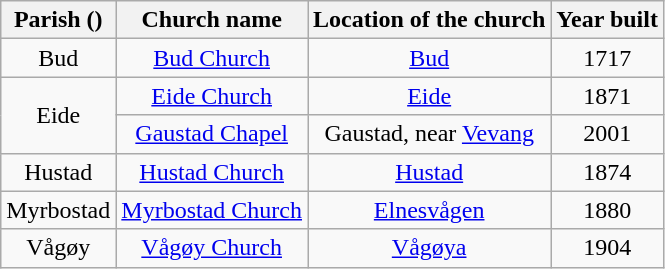<table class="wikitable" style="text-align:center">
<tr>
<th>Parish ()</th>
<th>Church name</th>
<th>Location of the church</th>
<th>Year built</th>
</tr>
<tr>
<td>Bud</td>
<td><a href='#'>Bud Church</a></td>
<td><a href='#'>Bud</a></td>
<td>1717</td>
</tr>
<tr>
<td rowspan="2">Eide</td>
<td><a href='#'>Eide Church</a></td>
<td><a href='#'>Eide</a></td>
<td>1871</td>
</tr>
<tr>
<td><a href='#'>Gaustad Chapel</a></td>
<td>Gaustad, near <a href='#'>Vevang</a></td>
<td>2001</td>
</tr>
<tr>
<td>Hustad</td>
<td><a href='#'>Hustad Church</a></td>
<td><a href='#'>Hustad</a></td>
<td>1874</td>
</tr>
<tr>
<td>Myrbostad</td>
<td><a href='#'>Myrbostad Church</a></td>
<td><a href='#'>Elnesvågen</a></td>
<td>1880</td>
</tr>
<tr>
<td>Vågøy</td>
<td><a href='#'>Vågøy Church</a></td>
<td><a href='#'>Vågøya</a></td>
<td>1904</td>
</tr>
</table>
